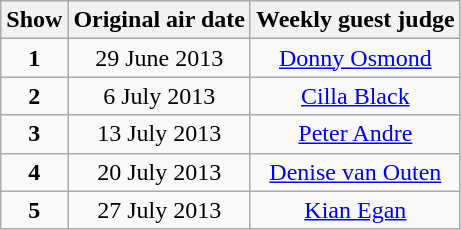<table class="wikitable" style="text-align:center;">
<tr>
<th>Show</th>
<th>Original air date</th>
<th>Weekly guest judge</th>
</tr>
<tr>
<td><strong>1</strong></td>
<td>29 June 2013</td>
<td><a href='#'>Donny Osmond</a></td>
</tr>
<tr>
<td><strong>2</strong></td>
<td>6 July 2013</td>
<td><a href='#'>Cilla Black</a></td>
</tr>
<tr>
<td><strong>3</strong></td>
<td>13 July 2013</td>
<td><a href='#'>Peter Andre</a></td>
</tr>
<tr>
<td><strong>4</strong></td>
<td>20 July 2013</td>
<td><a href='#'>Denise van Outen</a></td>
</tr>
<tr>
<td><strong>5</strong></td>
<td>27 July 2013</td>
<td><a href='#'>Kian Egan</a></td>
</tr>
</table>
